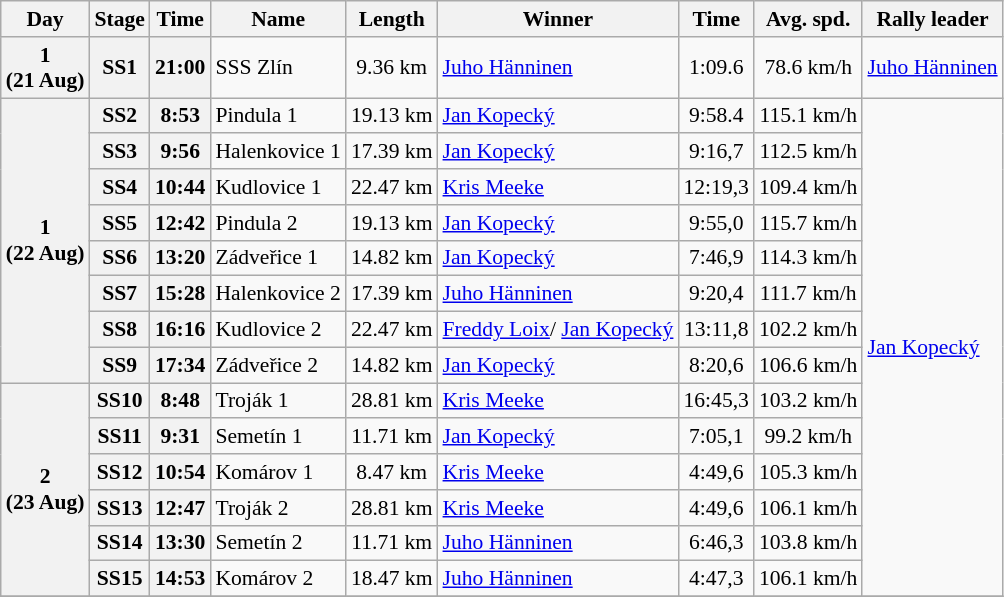<table class="wikitable" style="text-align: center; font-size: 90%; max-width: 950px;">
<tr>
<th>Day</th>
<th>Stage</th>
<th>Time</th>
<th>Name</th>
<th>Length</th>
<th>Winner</th>
<th>Time</th>
<th>Avg. spd.</th>
<th>Rally leader</th>
</tr>
<tr>
<th>1<br>(21 Aug)</th>
<th>SS1</th>
<th>21:00</th>
<td align=left>SSS Zlín</td>
<td>9.36 km</td>
<td align=left> <a href='#'>Juho Hänninen</a></td>
<td>1:09.6</td>
<td>78.6 km/h</td>
<td align=left> <a href='#'>Juho Hänninen</a></td>
</tr>
<tr>
<th rowspan="8">1<br>(22 Aug)</th>
<th>SS2</th>
<th>8:53</th>
<td align=left>Pindula 1</td>
<td>19.13 km</td>
<td align=left> <a href='#'>Jan Kopecký</a></td>
<td>9:58.4</td>
<td>115.1 km/h</td>
<td align=left rowspan="14"> <a href='#'>Jan Kopecký</a></td>
</tr>
<tr>
<th>SS3</th>
<th>9:56</th>
<td align=left>Halenkovice 1</td>
<td>17.39 km</td>
<td align=left> <a href='#'>Jan Kopecký</a></td>
<td>9:16,7</td>
<td>112.5 km/h</td>
</tr>
<tr>
<th>SS4</th>
<th>10:44</th>
<td align=left>Kudlovice 1</td>
<td>22.47 km</td>
<td align=left> <a href='#'>Kris Meeke</a></td>
<td>12:19,3</td>
<td>109.4 km/h</td>
</tr>
<tr>
<th>SS5</th>
<th>12:42</th>
<td align=left>Pindula 2</td>
<td>19.13 km</td>
<td align=left> <a href='#'>Jan Kopecký</a></td>
<td>9:55,0</td>
<td>115.7 km/h</td>
</tr>
<tr>
<th>SS6</th>
<th>13:20</th>
<td align=left>Zádveřice 1</td>
<td>14.82 km</td>
<td align=left> <a href='#'>Jan Kopecký</a></td>
<td>7:46,9</td>
<td>114.3 km/h</td>
</tr>
<tr>
<th>SS7</th>
<th>15:28</th>
<td align=left>Halenkovice 2</td>
<td>17.39 km</td>
<td align=left> <a href='#'>Juho Hänninen</a></td>
<td>9:20,4</td>
<td>111.7 km/h</td>
</tr>
<tr>
<th>SS8</th>
<th>16:16</th>
<td align=left>Kudlovice 2</td>
<td>22.47 km</td>
<td align=left> <a href='#'>Freddy Loix</a>/ <a href='#'>Jan Kopecký</a></td>
<td>13:11,8</td>
<td>102.2 km/h</td>
</tr>
<tr>
<th>SS9</th>
<th>17:34</th>
<td align=left>Zádveřice 2</td>
<td>14.82 km</td>
<td align=left> <a href='#'>Jan Kopecký</a></td>
<td>8:20,6</td>
<td>106.6 km/h</td>
</tr>
<tr>
<th rowspan=6>2<br>(23 Aug)</th>
<th>SS10</th>
<th>8:48</th>
<td align=left>Troják 1</td>
<td>28.81 km</td>
<td align=left> <a href='#'>Kris Meeke</a></td>
<td>16:45,3</td>
<td>103.2 km/h</td>
</tr>
<tr>
<th>SS11</th>
<th>9:31</th>
<td align=left>Semetín 1</td>
<td>11.71 km</td>
<td align=left> <a href='#'>Jan Kopecký</a></td>
<td>7:05,1</td>
<td>99.2 km/h</td>
</tr>
<tr>
<th>SS12</th>
<th>10:54</th>
<td align=left>Komárov 1</td>
<td>8.47 km</td>
<td align=left> <a href='#'>Kris Meeke</a></td>
<td>4:49,6</td>
<td>105.3 km/h</td>
</tr>
<tr>
<th>SS13</th>
<th>12:47</th>
<td align=left>Troják 2</td>
<td>28.81 km</td>
<td align=left> <a href='#'>Kris Meeke</a></td>
<td>4:49,6</td>
<td>106.1 km/h</td>
</tr>
<tr>
<th>SS14</th>
<th>13:30</th>
<td align=left>Semetín 2</td>
<td>11.71 km</td>
<td align=left> <a href='#'>Juho Hänninen</a></td>
<td>6:46,3</td>
<td>103.8 km/h</td>
</tr>
<tr>
<th>SS15</th>
<th>14:53</th>
<td align=left>Komárov 2</td>
<td>18.47 km</td>
<td align=left> <a href='#'>Juho Hänninen</a></td>
<td>4:47,3</td>
<td>106.1 km/h</td>
</tr>
<tr>
</tr>
</table>
